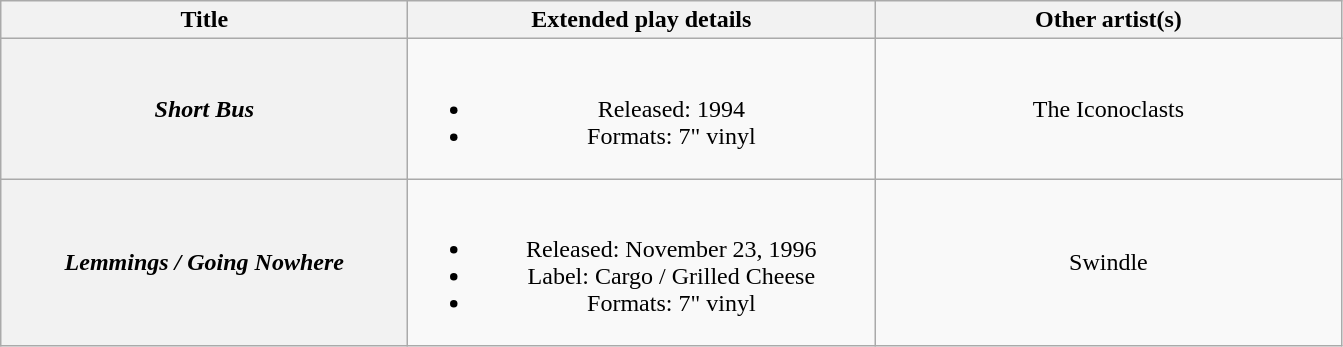<table class="wikitable plainrowheaders" style="text-align:center;">
<tr>
<th scope="col" style="width:16.5em;">Title</th>
<th scope="col" style="width:19em;">Extended play details</th>
<th scope="col" style="width:19em;">Other artist(s)</th>
</tr>
<tr>
<th scope="row"><em>Short Bus</em></th>
<td><br><ul><li>Released: 1994</li><li>Formats: 7" vinyl</li></ul></td>
<td>The Iconoclasts</td>
</tr>
<tr>
<th scope="row"><em>Lemmings / Going Nowhere</em></th>
<td><br><ul><li>Released: November 23, 1996</li><li>Label: Cargo / Grilled Cheese</li><li>Formats: 7" vinyl</li></ul></td>
<td>Swindle</td>
</tr>
</table>
